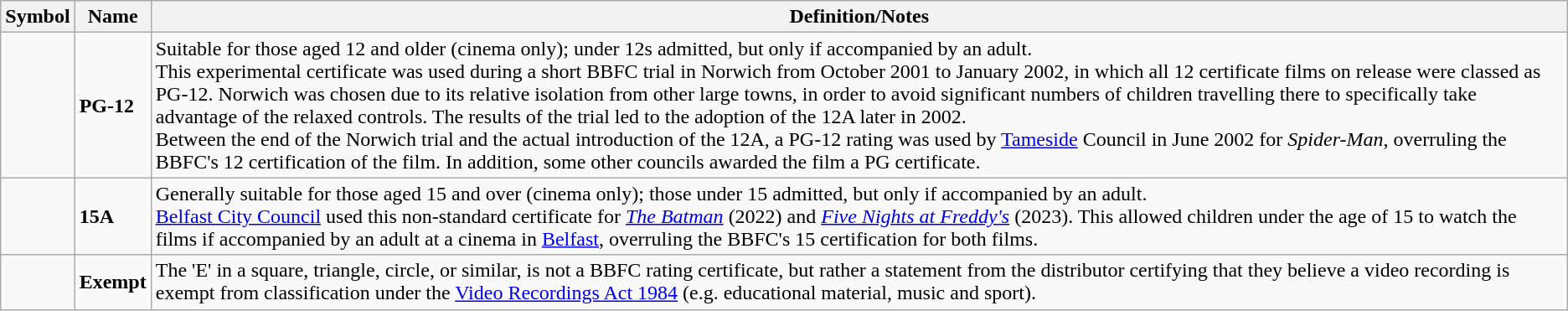<table class="wikitable">
<tr>
<th>Symbol</th>
<th>Name</th>
<th>Definition/Notes</th>
</tr>
<tr>
<td align="center"></td>
<td><strong>PG-12</strong></td>
<td>Suitable for those aged 12 and older (cinema only); under 12s admitted, but only if accompanied by an adult.<br>This experimental certificate was used during a short BBFC trial in Norwich from October 2001 to January 2002, in which all 12 certificate films on release were classed as PG-12. Norwich was chosen due to its relative isolation from other large towns, in order to avoid significant numbers of children travelling there to specifically take advantage of the relaxed controls. The results of the trial led to the adoption of the 12A later in 2002.<br>Between the end of the Norwich trial and the actual introduction of the 12A, a PG-12 rating was used by <a href='#'>Tameside</a> Council in June 2002 for <em>Spider-Man</em>, overruling the BBFC's 12 certification of the film. In addition, some other councils awarded the film a PG certificate.</td>
</tr>
<tr>
<td align="center"></td>
<td><strong>15A</strong></td>
<td>Generally suitable for those aged 15 and over (cinema only); those under 15 admitted, but only if accompanied by an adult.<br><a href='#'>Belfast City Council</a> used this non-standard certificate for <em><a href='#'>The Batman</a></em> (2022) and <em><a href='#'>Five Nights at Freddy's</a></em> (2023). This allowed children under the age of 15 to watch the films if accompanied by an adult at a cinema in <a href='#'>Belfast</a>, overruling the BBFC's 15 certification for both films.</td>
</tr>
<tr>
<td align="center"></td>
<td><strong>Exempt</strong></td>
<td>The 'E' in a square, triangle, circle, or similar, is not a BBFC rating certificate, but rather a statement from the distributor certifying that they believe a video recording is exempt from classification under the <a href='#'>Video Recordings Act 1984</a> (e.g. educational material, music and sport).</td>
</tr>
</table>
